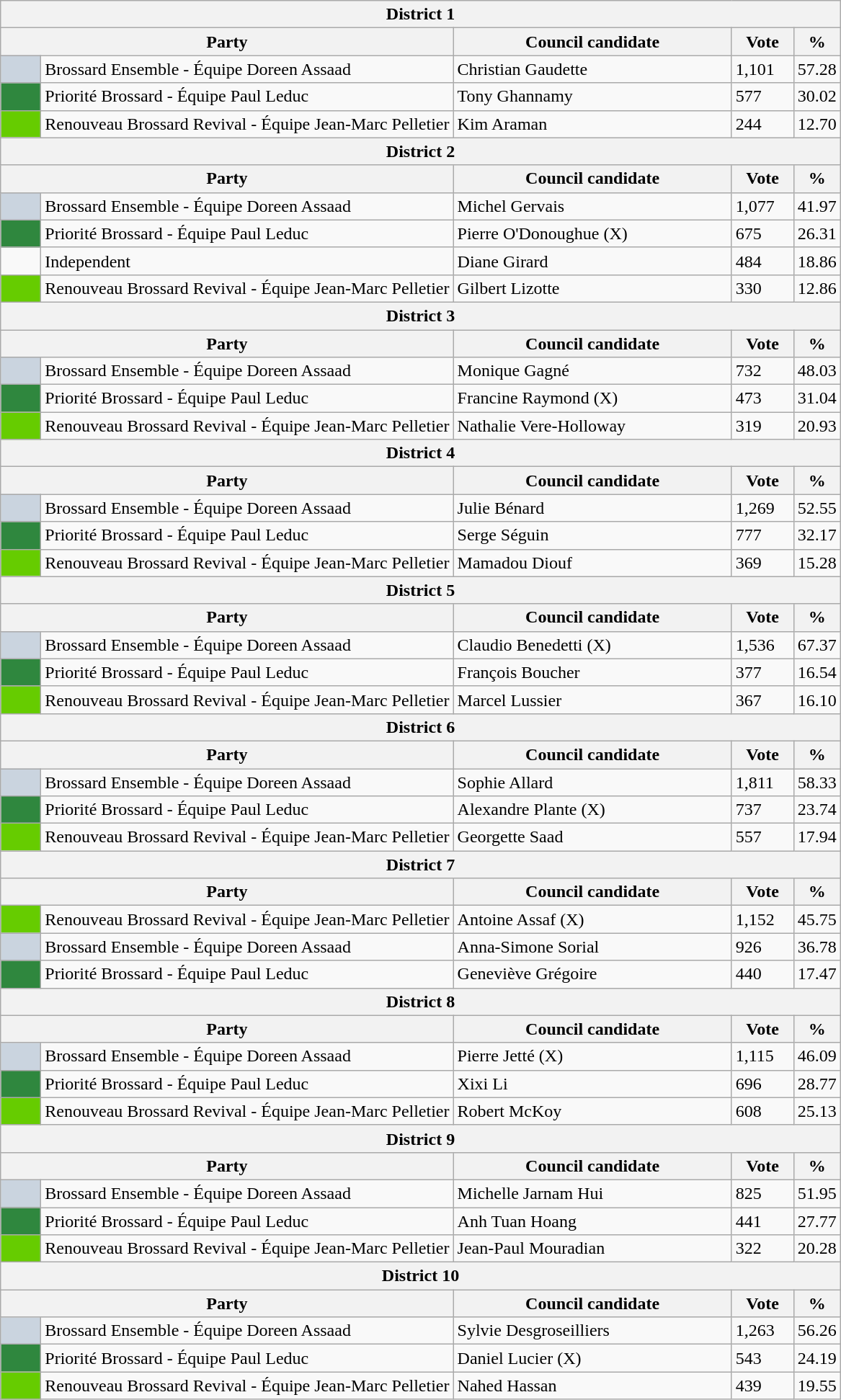<table class="wikitable">
<tr>
<th colspan="5">District 1</th>
</tr>
<tr>
<th bgcolor="#DDDDFF" width="230px" colspan="2">Party</th>
<th bgcolor="#DDDDFF" width="250px">Council candidate</th>
<th bgcolor="#DDDDFF" width="50px">Vote</th>
<th bgcolor="#DDDDFF" width="30px">%</th>
</tr>
<tr>
<td bgcolor=#CAD4DF width="30px"> </td>
<td>Brossard Ensemble - Équipe Doreen Assaad</td>
<td>Christian Gaudette</td>
<td>1,101</td>
<td>57.28</td>
</tr>
<tr>
<td bgcolor=#2F873E  width="30px"> </td>
<td>Priorité Brossard - Équipe Paul Leduc</td>
<td>Tony Ghannamy</td>
<td>577</td>
<td>30.02</td>
</tr>
<tr>
<td bgcolor=#66CC00> </td>
<td>Renouveau Brossard Revival - Équipe Jean-Marc Pelletier</td>
<td>Kim Araman</td>
<td>244</td>
<td>12.70</td>
</tr>
<tr>
<th colspan="5">District 2</th>
</tr>
<tr>
<th bgcolor="#DDDDFF" width="230px" colspan="2">Party</th>
<th bgcolor="#DDDDFF" width="250px">Council candidate</th>
<th bgcolor="#DDDDFF" width="50px">Vote</th>
<th bgcolor="#DDDDFF" width="30px">%</th>
</tr>
<tr>
<td bgcolor=#CAD4DF width="30px"> </td>
<td>Brossard Ensemble - Équipe Doreen Assaad</td>
<td>Michel Gervais</td>
<td>1,077</td>
<td>41.97</td>
</tr>
<tr>
<td bgcolor=#2F873E  width="30px"> </td>
<td>Priorité Brossard - Équipe Paul Leduc</td>
<td>Pierre O'Donoughue (X)</td>
<td>675</td>
<td>26.31</td>
</tr>
<tr>
<td> </td>
<td>Independent</td>
<td>Diane Girard</td>
<td>484</td>
<td>18.86</td>
</tr>
<tr>
<td bgcolor=#66CC00> </td>
<td>Renouveau Brossard Revival - Équipe Jean-Marc Pelletier</td>
<td>Gilbert Lizotte</td>
<td>330</td>
<td>12.86</td>
</tr>
<tr>
<th colspan="5">District 3</th>
</tr>
<tr>
<th bgcolor="#DDDDFF" width="230px" colspan="2">Party</th>
<th bgcolor="#DDDDFF" width="250px">Council candidate</th>
<th bgcolor="#DDDDFF" width="50px">Vote</th>
<th bgcolor="#DDDDFF" width="30px">%</th>
</tr>
<tr>
<td bgcolor=#CAD4DF width="30px"> </td>
<td>Brossard Ensemble - Équipe Doreen Assaad</td>
<td>Monique Gagné</td>
<td>732</td>
<td>48.03</td>
</tr>
<tr>
<td bgcolor=#2F873E  width="30px"> </td>
<td>Priorité Brossard - Équipe Paul Leduc</td>
<td>Francine Raymond (X)</td>
<td>473</td>
<td>31.04</td>
</tr>
<tr>
<td bgcolor=#66CC00> </td>
<td>Renouveau Brossard Revival - Équipe Jean-Marc Pelletier</td>
<td>Nathalie Vere-Holloway</td>
<td>319</td>
<td>20.93</td>
</tr>
<tr>
<th colspan="5">District 4</th>
</tr>
<tr>
<th bgcolor="#DDDDFF" width="230px" colspan="2">Party</th>
<th bgcolor="#DDDDFF" width="250px">Council candidate</th>
<th bgcolor="#DDDDFF" width="50px">Vote</th>
<th bgcolor="#DDDDFF" width="30px">%</th>
</tr>
<tr>
<td bgcolor=#CAD4DF width="30px"> </td>
<td>Brossard Ensemble - Équipe Doreen Assaad</td>
<td>Julie Bénard</td>
<td>1,269</td>
<td>52.55</td>
</tr>
<tr>
<td bgcolor=#2F873E  width="30px"> </td>
<td>Priorité Brossard - Équipe Paul Leduc</td>
<td>Serge Séguin</td>
<td>777</td>
<td>32.17</td>
</tr>
<tr>
<td bgcolor=#66CC00> </td>
<td>Renouveau Brossard Revival - Équipe Jean-Marc Pelletier</td>
<td>Mamadou Diouf</td>
<td>369</td>
<td>15.28</td>
</tr>
<tr>
<th colspan="5">District 5</th>
</tr>
<tr>
<th bgcolor="#DDDDFF" width="230px" colspan="2">Party</th>
<th bgcolor="#DDDDFF" width="250px">Council candidate</th>
<th bgcolor="#DDDDFF" width="50px">Vote</th>
<th bgcolor="#DDDDFF" width="30px">%</th>
</tr>
<tr>
<td bgcolor=#CAD4DF width="30px"> </td>
<td>Brossard Ensemble - Équipe Doreen Assaad</td>
<td>Claudio Benedetti (X)</td>
<td>1,536</td>
<td>67.37</td>
</tr>
<tr>
<td bgcolor=#2F873E  width="30px"> </td>
<td>Priorité Brossard - Équipe Paul Leduc</td>
<td>François Boucher</td>
<td>377</td>
<td>16.54</td>
</tr>
<tr>
<td bgcolor=#66CC00> </td>
<td>Renouveau Brossard Revival - Équipe Jean-Marc Pelletier</td>
<td>Marcel Lussier</td>
<td>367</td>
<td>16.10</td>
</tr>
<tr>
<th colspan="5">District 6</th>
</tr>
<tr>
<th bgcolor="#DDDDFF" width="230px" colspan="2">Party</th>
<th bgcolor="#DDDDFF" width="250px">Council candidate</th>
<th bgcolor="#DDDDFF" width="50px">Vote</th>
<th bgcolor="#DDDDFF" width="30px">%</th>
</tr>
<tr>
<td bgcolor=#CAD4DF width="30px"> </td>
<td>Brossard Ensemble - Équipe Doreen Assaad</td>
<td>Sophie Allard</td>
<td>1,811</td>
<td>58.33</td>
</tr>
<tr>
<td bgcolor=#2F873E  width="30px"> </td>
<td>Priorité Brossard - Équipe Paul Leduc</td>
<td>Alexandre Plante (X)</td>
<td>737</td>
<td>23.74</td>
</tr>
<tr>
<td bgcolor=#66CC00> </td>
<td>Renouveau Brossard Revival - Équipe Jean-Marc Pelletier</td>
<td>Georgette Saad</td>
<td>557</td>
<td>17.94</td>
</tr>
<tr>
<th colspan="5">District 7</th>
</tr>
<tr>
<th bgcolor="#DDDDFF" width="230px" colspan="2">Party</th>
<th bgcolor="#DDDDFF" width="250px">Council candidate</th>
<th bgcolor="#DDDDFF" width="50px">Vote</th>
<th bgcolor="#DDDDFF" width="30px">%</th>
</tr>
<tr>
<td bgcolor=#66CC00> </td>
<td>Renouveau Brossard Revival - Équipe Jean-Marc Pelletier</td>
<td>Antoine Assaf (X)</td>
<td>1,152</td>
<td>45.75</td>
</tr>
<tr>
<td bgcolor=#CAD4DF width="30px"> </td>
<td>Brossard Ensemble - Équipe Doreen Assaad</td>
<td>Anna-Simone Sorial</td>
<td>926</td>
<td>36.78</td>
</tr>
<tr>
<td bgcolor=#2F873E  width="30px"> </td>
<td>Priorité Brossard - Équipe Paul Leduc</td>
<td>Geneviève Grégoire</td>
<td>440</td>
<td>17.47</td>
</tr>
<tr>
<th colspan="5">District 8</th>
</tr>
<tr>
<th bgcolor="#DDDDFF" width="230px" colspan="2">Party</th>
<th bgcolor="#DDDDFF" width="250px">Council candidate</th>
<th bgcolor="#DDDDFF" width="50px">Vote</th>
<th bgcolor="#DDDDFF" width="30px">%</th>
</tr>
<tr>
<td bgcolor=#CAD4DF width="30px"> </td>
<td>Brossard Ensemble - Équipe Doreen Assaad</td>
<td>Pierre Jetté (X)</td>
<td>1,115</td>
<td>46.09</td>
</tr>
<tr>
<td bgcolor=#2F873E  width="30px"> </td>
<td>Priorité Brossard - Équipe Paul Leduc</td>
<td>Xixi Li</td>
<td>696</td>
<td>28.77</td>
</tr>
<tr>
<td bgcolor=#66CC00> </td>
<td>Renouveau Brossard Revival - Équipe Jean-Marc Pelletier</td>
<td>Robert McKoy</td>
<td>608</td>
<td>25.13</td>
</tr>
<tr>
<th colspan="5">District 9</th>
</tr>
<tr>
<th bgcolor="#DDDDFF" width="230px" colspan="2">Party</th>
<th bgcolor="#DDDDFF" width="250px">Council candidate</th>
<th bgcolor="#DDDDFF" width="50px">Vote</th>
<th bgcolor="#DDDDFF" width="30px">%</th>
</tr>
<tr>
<td bgcolor=#CAD4DF width="30px"> </td>
<td>Brossard Ensemble - Équipe Doreen Assaad</td>
<td>Michelle Jarnam Hui</td>
<td>825</td>
<td>51.95</td>
</tr>
<tr>
<td bgcolor=#2F873E  width="30px"> </td>
<td>Priorité Brossard - Équipe Paul Leduc</td>
<td>Anh Tuan Hoang</td>
<td>441</td>
<td>27.77</td>
</tr>
<tr>
<td bgcolor=#66CC00> </td>
<td>Renouveau Brossard Revival - Équipe Jean-Marc Pelletier</td>
<td>Jean-Paul Mouradian</td>
<td>322</td>
<td>20.28</td>
</tr>
<tr>
<th colspan="5">District 10</th>
</tr>
<tr>
<th bgcolor="#DDDDFF" width="230px" colspan="2">Party</th>
<th bgcolor="#DDDDFF" width="250px">Council candidate</th>
<th bgcolor="#DDDDFF" width="50px">Vote</th>
<th bgcolor="#DDDDFF" width="30px">%</th>
</tr>
<tr>
<td bgcolor=#CAD4DF width="30px"> </td>
<td>Brossard Ensemble - Équipe Doreen Assaad</td>
<td>Sylvie Desgroseilliers</td>
<td>1,263</td>
<td>56.26</td>
</tr>
<tr>
<td bgcolor=#2F873E  width="30px"> </td>
<td>Priorité Brossard - Équipe Paul Leduc</td>
<td>Daniel Lucier (X)</td>
<td>543</td>
<td>24.19</td>
</tr>
<tr>
<td bgcolor=#66CC00> </td>
<td>Renouveau Brossard Revival - Équipe Jean-Marc Pelletier</td>
<td>Nahed Hassan</td>
<td>439</td>
<td>19.55</td>
</tr>
</table>
